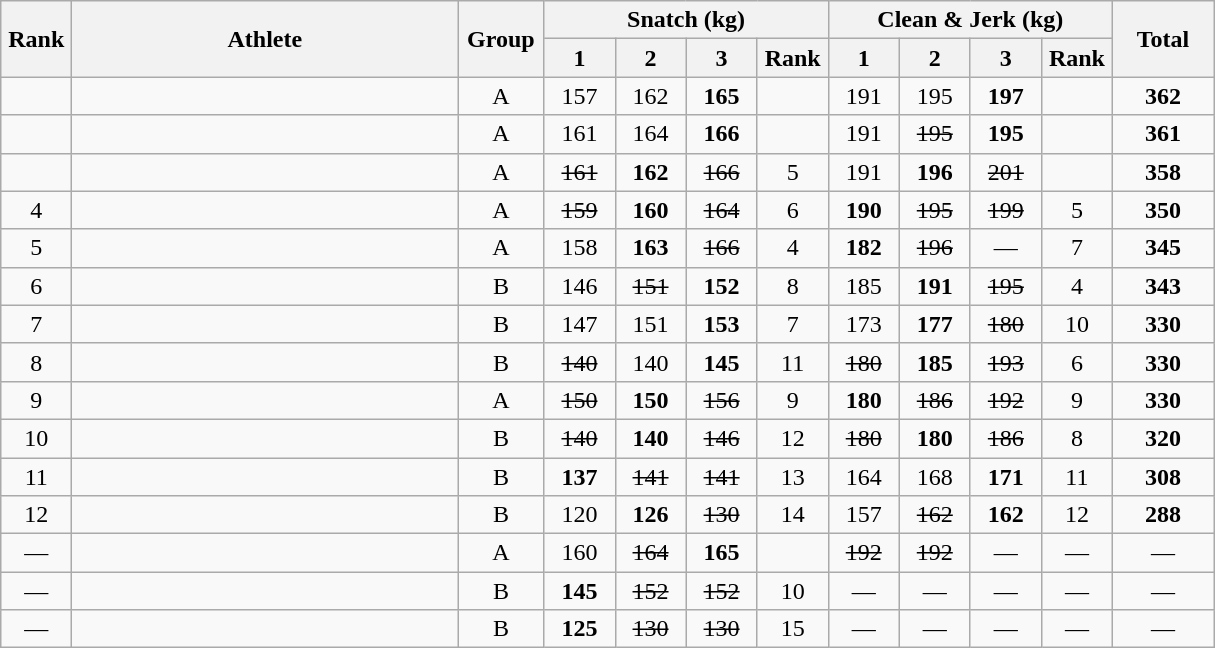<table class = "wikitable" style="text-align:center;">
<tr>
<th rowspan=2 width=40>Rank</th>
<th rowspan=2 width=250>Athlete</th>
<th rowspan=2 width=50>Group</th>
<th colspan=4>Snatch (kg)</th>
<th colspan=4>Clean & Jerk (kg)</th>
<th rowspan=2 width=60>Total</th>
</tr>
<tr>
<th width=40>1</th>
<th width=40>2</th>
<th width=40>3</th>
<th width=40>Rank</th>
<th width=40>1</th>
<th width=40>2</th>
<th width=40>3</th>
<th width=40>Rank</th>
</tr>
<tr>
<td></td>
<td align=left></td>
<td>A</td>
<td>157</td>
<td>162</td>
<td><strong>165</strong></td>
<td></td>
<td>191</td>
<td>195</td>
<td><strong>197</strong></td>
<td></td>
<td><strong>362</strong></td>
</tr>
<tr>
<td></td>
<td align=left></td>
<td>A</td>
<td>161</td>
<td>164</td>
<td><strong>166</strong></td>
<td></td>
<td>191</td>
<td><s>195</s></td>
<td><strong>195</strong></td>
<td></td>
<td><strong>361</strong></td>
</tr>
<tr>
<td></td>
<td align=left></td>
<td>A</td>
<td><s>161</s></td>
<td><strong>162</strong></td>
<td><s>166</s></td>
<td>5</td>
<td>191</td>
<td><strong>196</strong></td>
<td><s>201</s></td>
<td></td>
<td><strong>358</strong></td>
</tr>
<tr>
<td>4</td>
<td align=left></td>
<td>A</td>
<td><s>159</s></td>
<td><strong>160</strong></td>
<td><s>164</s></td>
<td>6</td>
<td><strong>190</strong></td>
<td><s>195</s></td>
<td><s>199</s></td>
<td>5</td>
<td><strong>350</strong></td>
</tr>
<tr>
<td>5</td>
<td align=left></td>
<td>A</td>
<td>158</td>
<td><strong>163</strong></td>
<td><s>166</s></td>
<td>4</td>
<td><strong>182</strong></td>
<td><s>196</s></td>
<td>—</td>
<td>7</td>
<td><strong>345</strong></td>
</tr>
<tr>
<td>6</td>
<td align=left></td>
<td>B</td>
<td>146</td>
<td><s>151</s></td>
<td><strong>152</strong></td>
<td>8</td>
<td>185</td>
<td><strong>191</strong></td>
<td><s>195</s></td>
<td>4</td>
<td><strong>343</strong></td>
</tr>
<tr>
<td>7</td>
<td align=left></td>
<td>B</td>
<td>147</td>
<td>151</td>
<td><strong>153</strong></td>
<td>7</td>
<td>173</td>
<td><strong>177</strong></td>
<td><s>180</s></td>
<td>10</td>
<td><strong>330</strong></td>
</tr>
<tr>
<td>8</td>
<td align=left></td>
<td>B</td>
<td><s>140</s></td>
<td>140</td>
<td><strong>145</strong></td>
<td>11</td>
<td><s>180</s></td>
<td><strong>185</strong></td>
<td><s>193</s></td>
<td>6</td>
<td><strong>330</strong></td>
</tr>
<tr>
<td>9</td>
<td align=left></td>
<td>A</td>
<td><s>150</s></td>
<td><strong>150</strong></td>
<td><s>156</s></td>
<td>9</td>
<td><strong>180</strong></td>
<td><s>186</s></td>
<td><s>192</s></td>
<td>9</td>
<td><strong>330</strong></td>
</tr>
<tr>
<td>10</td>
<td align=left></td>
<td>B</td>
<td><s>140</s></td>
<td><strong>140</strong></td>
<td><s>146</s></td>
<td>12</td>
<td><s>180</s></td>
<td><strong>180</strong></td>
<td><s>186</s></td>
<td>8</td>
<td><strong>320</strong></td>
</tr>
<tr>
<td>11</td>
<td align=left></td>
<td>B</td>
<td><strong>137</strong></td>
<td><s>141</s></td>
<td><s>141</s></td>
<td>13</td>
<td>164</td>
<td>168</td>
<td><strong>171</strong></td>
<td>11</td>
<td><strong>308</strong></td>
</tr>
<tr>
<td>12</td>
<td align=left></td>
<td>B</td>
<td>120</td>
<td><strong>126</strong></td>
<td><s>130</s></td>
<td>14</td>
<td>157</td>
<td><s>162</s></td>
<td><strong>162</strong></td>
<td>12</td>
<td><strong>288</strong></td>
</tr>
<tr>
<td>—</td>
<td align=left></td>
<td>A</td>
<td>160</td>
<td><s>164</s></td>
<td><strong>165</strong></td>
<td></td>
<td><s>192</s></td>
<td><s>192</s></td>
<td>—</td>
<td>—</td>
<td>—</td>
</tr>
<tr>
<td>—</td>
<td align=left></td>
<td>B</td>
<td><strong>145</strong></td>
<td><s>152</s></td>
<td><s>152</s></td>
<td>10</td>
<td>—</td>
<td>—</td>
<td>—</td>
<td>—</td>
<td>—</td>
</tr>
<tr>
<td>—</td>
<td align=left></td>
<td>B</td>
<td><strong>125</strong></td>
<td><s>130</s></td>
<td><s>130</s></td>
<td>15</td>
<td>—</td>
<td>—</td>
<td>—</td>
<td>—</td>
<td>—</td>
</tr>
</table>
